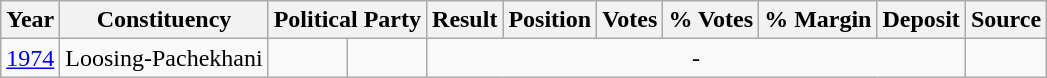<table class="wikitable sortable" style="text-align:center;">
<tr>
<th>Year</th>
<th>Constituency</th>
<th Colspan=2>Political Party</th>
<th>Result</th>
<th>Position</th>
<th>Votes</th>
<th>% Votes</th>
<th>% Margin</th>
<th>Deposit</th>
<th>Source</th>
</tr>
<tr>
<td><a href='#'>1974</a></td>
<td rowspan=3>Loosing-Pachekhani</td>
<td></td>
<td></td>
<td colspan='6'>-</td>
</tr>
</table>
